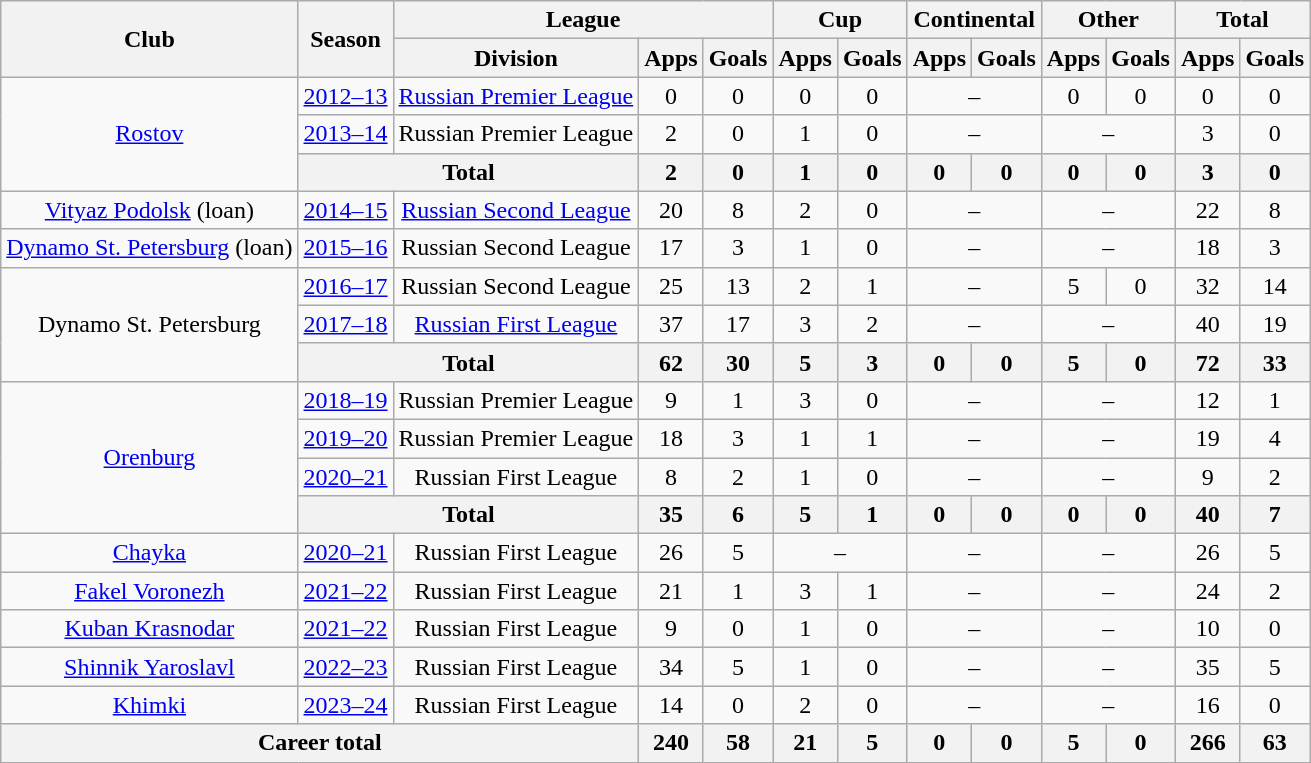<table class="wikitable" style="text-align: center;">
<tr>
<th rowspan=2>Club</th>
<th rowspan=2>Season</th>
<th colspan=3>League</th>
<th colspan=2>Cup</th>
<th colspan=2>Continental</th>
<th colspan=2>Other</th>
<th colspan=2>Total</th>
</tr>
<tr>
<th>Division</th>
<th>Apps</th>
<th>Goals</th>
<th>Apps</th>
<th>Goals</th>
<th>Apps</th>
<th>Goals</th>
<th>Apps</th>
<th>Goals</th>
<th>Apps</th>
<th>Goals</th>
</tr>
<tr>
<td rowspan="3"><a href='#'>Rostov</a></td>
<td><a href='#'>2012–13</a></td>
<td><a href='#'>Russian Premier League</a></td>
<td>0</td>
<td>0</td>
<td>0</td>
<td>0</td>
<td colspan=2>–</td>
<td>0</td>
<td>0</td>
<td>0</td>
<td>0</td>
</tr>
<tr>
<td><a href='#'>2013–14</a></td>
<td>Russian Premier League</td>
<td>2</td>
<td>0</td>
<td>1</td>
<td>0</td>
<td colspan=2>–</td>
<td colspan=2>–</td>
<td>3</td>
<td>0</td>
</tr>
<tr>
<th colspan=2>Total</th>
<th>2</th>
<th>0</th>
<th>1</th>
<th>0</th>
<th>0</th>
<th>0</th>
<th>0</th>
<th>0</th>
<th>3</th>
<th>0</th>
</tr>
<tr>
<td><a href='#'>Vityaz Podolsk</a> (loan)</td>
<td><a href='#'>2014–15</a></td>
<td><a href='#'>Russian Second League</a></td>
<td>20</td>
<td>8</td>
<td>2</td>
<td>0</td>
<td colspan=2>–</td>
<td colspan=2>–</td>
<td>22</td>
<td>8</td>
</tr>
<tr>
<td><a href='#'>Dynamo St. Petersburg</a> (loan)</td>
<td><a href='#'>2015–16</a></td>
<td>Russian Second League</td>
<td>17</td>
<td>3</td>
<td>1</td>
<td>0</td>
<td colspan=2>–</td>
<td colspan=2>–</td>
<td>18</td>
<td>3</td>
</tr>
<tr>
<td rowspan="3">Dynamo St. Petersburg</td>
<td><a href='#'>2016–17</a></td>
<td>Russian Second League</td>
<td>25</td>
<td>13</td>
<td>2</td>
<td>1</td>
<td colspan=2>–</td>
<td>5</td>
<td>0</td>
<td>32</td>
<td>14</td>
</tr>
<tr>
<td><a href='#'>2017–18</a></td>
<td><a href='#'>Russian First League</a></td>
<td>37</td>
<td>17</td>
<td>3</td>
<td>2</td>
<td colspan=2>–</td>
<td colspan=2>–</td>
<td>40</td>
<td>19</td>
</tr>
<tr>
<th colspan=2>Total</th>
<th>62</th>
<th>30</th>
<th>5</th>
<th>3</th>
<th>0</th>
<th>0</th>
<th>5</th>
<th>0</th>
<th>72</th>
<th>33</th>
</tr>
<tr>
<td rowspan="4"><a href='#'>Orenburg</a></td>
<td><a href='#'>2018–19</a></td>
<td>Russian Premier League</td>
<td>9</td>
<td>1</td>
<td>3</td>
<td>0</td>
<td colspan=2>–</td>
<td colspan=2>–</td>
<td>12</td>
<td>1</td>
</tr>
<tr>
<td><a href='#'>2019–20</a></td>
<td>Russian Premier League</td>
<td>18</td>
<td>3</td>
<td>1</td>
<td>1</td>
<td colspan=2>–</td>
<td colspan=2>–</td>
<td>19</td>
<td>4</td>
</tr>
<tr>
<td><a href='#'>2020–21</a></td>
<td>Russian First League</td>
<td>8</td>
<td>2</td>
<td>1</td>
<td>0</td>
<td colspan=2>–</td>
<td colspan=2>–</td>
<td>9</td>
<td>2</td>
</tr>
<tr>
<th colspan=2>Total</th>
<th>35</th>
<th>6</th>
<th>5</th>
<th>1</th>
<th>0</th>
<th>0</th>
<th>0</th>
<th>0</th>
<th>40</th>
<th>7</th>
</tr>
<tr>
<td><a href='#'>Chayka</a></td>
<td><a href='#'>2020–21</a></td>
<td>Russian First League</td>
<td>26</td>
<td>5</td>
<td colspan=2>–</td>
<td colspan=2>–</td>
<td colspan=2>–</td>
<td>26</td>
<td>5</td>
</tr>
<tr>
<td><a href='#'>Fakel Voronezh</a></td>
<td><a href='#'>2021–22</a></td>
<td>Russian First League</td>
<td>21</td>
<td>1</td>
<td>3</td>
<td>1</td>
<td colspan=2>–</td>
<td colspan=2>–</td>
<td>24</td>
<td>2</td>
</tr>
<tr>
<td><a href='#'>Kuban Krasnodar</a></td>
<td><a href='#'>2021–22</a></td>
<td>Russian First League</td>
<td>9</td>
<td>0</td>
<td>1</td>
<td>0</td>
<td colspan=2>–</td>
<td colspan=2>–</td>
<td>10</td>
<td>0</td>
</tr>
<tr>
<td><a href='#'>Shinnik Yaroslavl</a></td>
<td><a href='#'>2022–23</a></td>
<td>Russian First League</td>
<td>34</td>
<td>5</td>
<td>1</td>
<td>0</td>
<td colspan=2>–</td>
<td colspan=2>–</td>
<td>35</td>
<td>5</td>
</tr>
<tr>
<td><a href='#'>Khimki</a></td>
<td><a href='#'>2023–24</a></td>
<td>Russian First League</td>
<td>14</td>
<td>0</td>
<td>2</td>
<td>0</td>
<td colspan=2>–</td>
<td colspan=2>–</td>
<td>16</td>
<td>0</td>
</tr>
<tr>
<th colspan=3>Career total</th>
<th>240</th>
<th>58</th>
<th>21</th>
<th>5</th>
<th>0</th>
<th>0</th>
<th>5</th>
<th>0</th>
<th>266</th>
<th>63</th>
</tr>
</table>
